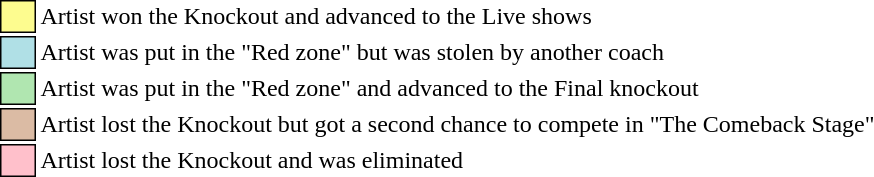<table class="toccolours" style="font-size: 100%">
<tr>
<td style="background:#fdfc8f; border:1px solid black">     </td>
<td>Artist won the Knockout and advanced to the Live shows</td>
</tr>
<tr>
<td style="background:#b0e0e6; border:1px solid black">     </td>
<td>Artist was put in the "Red zone" but was stolen by another coach</td>
</tr>
<tr>
<td style="background:#b0e6b0; border:1px solid black">     </td>
<td>Artist was put in the "Red zone" and advanced to the Final knockout</td>
</tr>
<tr>
<td style="background:#dbbba4; border:1px solid black">     </td>
<td>Artist lost the Knockout but got a second chance to compete in "The Comeback Stage"</td>
</tr>
<tr>
<td style="background:pink; border:1px solid black">     </td>
<td>Artist lost the Knockout and was eliminated</td>
</tr>
</table>
